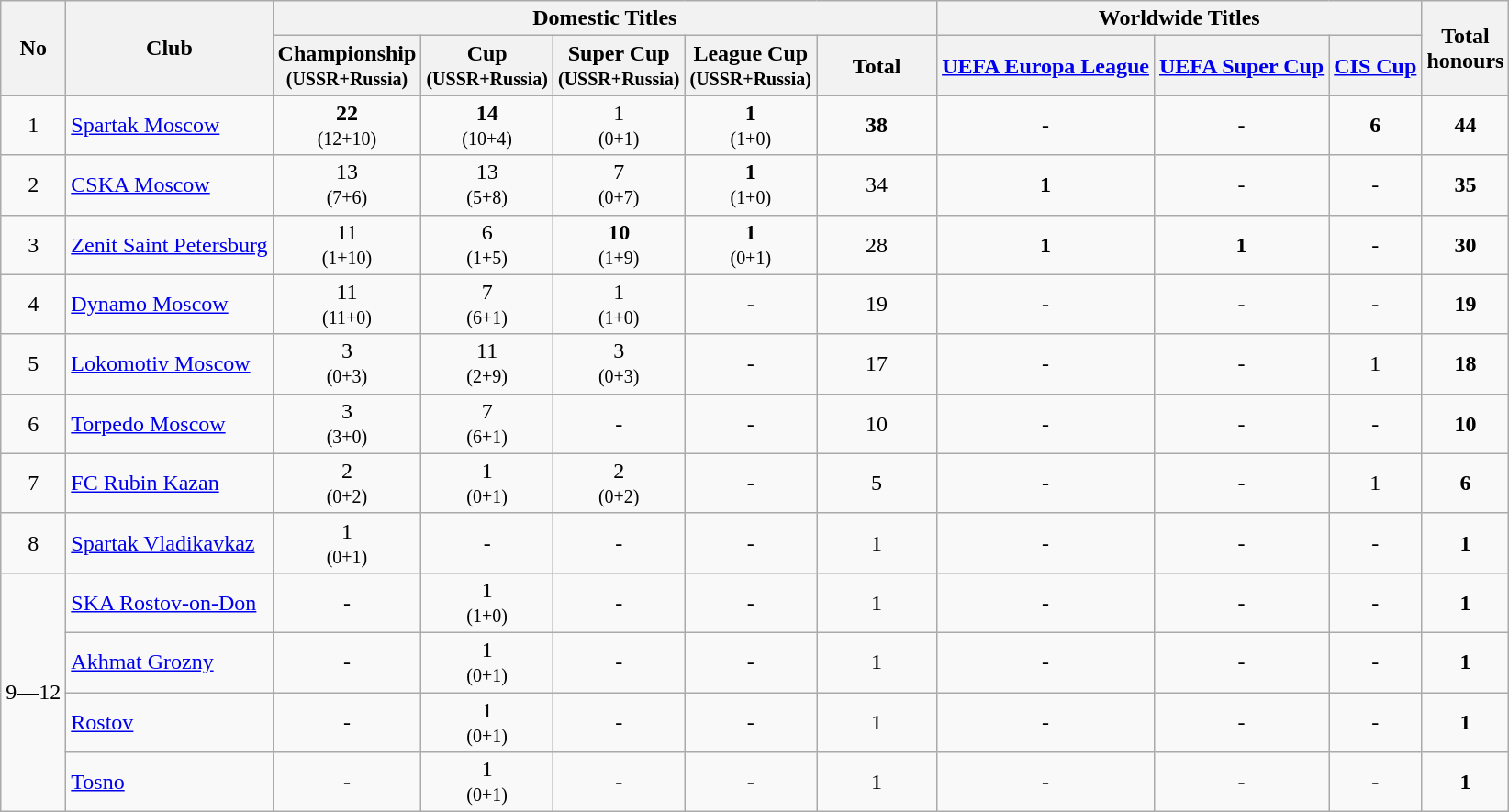<table class="wikitable" style="text-align: center">
<tr>
<th rowspan="2">No</th>
<th rowspan="2">Club</th>
<th colspan="5">Domestic Titles</th>
<th colspan="3">Worldwide Titles</th>
<th rowspan="2">Total<br>honours</th>
</tr>
<tr>
<th width="80">Championship <small>(USSR+Russia)</small></th>
<th width="80">Cup <small>(USSR+Russia)</small></th>
<th width="80">Super Cup <small>(USSR+Russia)</small></th>
<th width="80">League Cup<br><small>(USSR+Russia)</small></th>
<th width="80">Total</th>
<th><a href='#'>UEFA Europa League</a></th>
<th><a href='#'>UEFA Super Cup</a></th>
<th><a href='#'>CIS Cup</a></th>
</tr>
<tr>
<td>1</td>
<td align="left"><a href='#'>Spartak Moscow</a></td>
<td><strong>22</strong><br><small>(12+10)</small></td>
<td><strong>14</strong><br><small>(10+4)</small></td>
<td>1<br><small>(0+1)</small></td>
<td><strong>1</strong><br><small>(1+0)</small></td>
<td><strong>38</strong></td>
<td>-</td>
<td>-</td>
<td><strong>6</strong></td>
<td><strong>44</strong></td>
</tr>
<tr>
<td>2</td>
<td align="left"><a href='#'>CSKA Moscow</a></td>
<td>13<br><small>(7+6)</small></td>
<td>13<br><small>(5+8)</small></td>
<td>7<br><small>(0+7)</small></td>
<td><strong>1</strong><br><small>(1+0)</small></td>
<td>34</td>
<td><strong>1</strong></td>
<td>-</td>
<td>-</td>
<td><strong>35</strong></td>
</tr>
<tr>
<td>3</td>
<td align="left"><a href='#'>Zenit Saint Petersburg</a></td>
<td>11<br><small>(1+10)</small></td>
<td>6<br><small>(1+5)</small></td>
<td><strong>10</strong><br><small>(1+9)</small></td>
<td><strong>1</strong><br><small>(0+1)</small></td>
<td>28</td>
<td><strong>1</strong></td>
<td><strong>1</strong></td>
<td>-</td>
<td><strong>30</strong></td>
</tr>
<tr>
<td>4</td>
<td align="left"><a href='#'>Dynamo Moscow</a></td>
<td>11<br><small>(11+0)</small></td>
<td>7<br><small>(6+1)</small></td>
<td>1<br><small>(1+0)</small></td>
<td>-</td>
<td>19</td>
<td>-</td>
<td>-</td>
<td>-</td>
<td><strong>19</strong></td>
</tr>
<tr>
<td>5</td>
<td align="left"><a href='#'>Lokomotiv Moscow</a></td>
<td>3<br><small>(0+3)</small></td>
<td>11<br><small>(2+9)</small></td>
<td>3<br><small>(0+3)</small></td>
<td>-</td>
<td>17</td>
<td>-</td>
<td>-</td>
<td>1</td>
<td><strong>18</strong></td>
</tr>
<tr>
<td>6</td>
<td align="left"><a href='#'>Torpedo Moscow</a></td>
<td>3<br><small>(3+0)</small></td>
<td>7<br><small>(6+1)</small></td>
<td>-</td>
<td>-</td>
<td>10</td>
<td>-</td>
<td>-</td>
<td>-</td>
<td><strong>10</strong></td>
</tr>
<tr>
<td>7</td>
<td align="left"><a href='#'>FC Rubin Kazan</a></td>
<td>2<br><small>(0+2)</small></td>
<td>1<br><small>(0+1)</small></td>
<td>2<br><small>(0+2)</small></td>
<td>-</td>
<td>5</td>
<td>-</td>
<td>-</td>
<td>1</td>
<td><strong>6</strong></td>
</tr>
<tr>
<td>8</td>
<td align="left"><a href='#'>Spartak Vladikavkaz</a></td>
<td>1<br><small>(0+1)</small></td>
<td>-</td>
<td>-</td>
<td>-</td>
<td>1</td>
<td>-</td>
<td>-</td>
<td>-</td>
<td><strong>1</strong></td>
</tr>
<tr>
<td rowspan="4">9—12</td>
<td align="left"><a href='#'>SKA Rostov-on-Don</a></td>
<td>-</td>
<td>1<br><small>(1+0)</small></td>
<td>-</td>
<td>-</td>
<td>1</td>
<td>-</td>
<td>-</td>
<td>-</td>
<td><strong>1</strong></td>
</tr>
<tr>
<td align="left"><a href='#'>Akhmat Grozny</a></td>
<td>-</td>
<td>1<br><small>(0+1)</small></td>
<td>-</td>
<td>-</td>
<td>1</td>
<td>-</td>
<td>-</td>
<td>-</td>
<td><strong>1</strong></td>
</tr>
<tr>
<td align="left"><a href='#'>Rostov</a></td>
<td>-</td>
<td>1<br><small>(0+1)</small></td>
<td>-</td>
<td>-</td>
<td>1</td>
<td>-</td>
<td>-</td>
<td>-</td>
<td><strong>1</strong></td>
</tr>
<tr>
<td align="left"><a href='#'>Tosno</a></td>
<td>-</td>
<td>1<br><small>(0+1)</small></td>
<td>-</td>
<td>-</td>
<td>1</td>
<td>-</td>
<td>-</td>
<td>-</td>
<td><strong>1</strong></td>
</tr>
</table>
